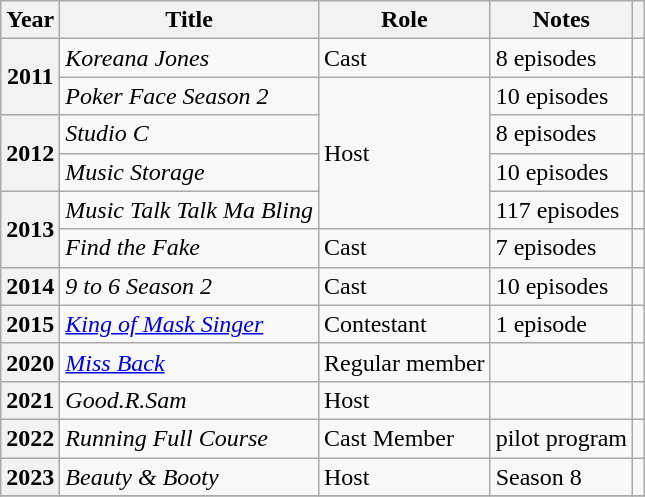<table class="wikitable sortable plainrowheaders">
<tr>
<th scope="col">Year</th>
<th scope="col">Title</th>
<th scope="col">Role</th>
<th scope="col">Notes</th>
<th scope="col" class="unsortable"></th>
</tr>
<tr>
<th scope="row" rowspan="2">2011</th>
<td><em>Koreana Jones</em></td>
<td>Cast</td>
<td>8 episodes</td>
<td></td>
</tr>
<tr>
<td><em>Poker Face Season 2</em></td>
<td rowspan=4>Host</td>
<td>10 episodes</td>
<td></td>
</tr>
<tr>
<th scope="row" rowspan="2">2012</th>
<td><em>Studio C</em></td>
<td>8 episodes</td>
<td></td>
</tr>
<tr>
<td><em>Music Storage</em></td>
<td>10 episodes</td>
<td></td>
</tr>
<tr>
<th scope="row" rowspan="2">2013</th>
<td><em>Music Talk Talk Ma Bling</em></td>
<td>117 episodes</td>
<td></td>
</tr>
<tr>
<td><em>Find the Fake</em></td>
<td>Cast</td>
<td>7 episodes</td>
<td></td>
</tr>
<tr>
<th scope="row">2014</th>
<td><em>9 to 6 Season 2</em></td>
<td>Cast</td>
<td>10 episodes</td>
<td></td>
</tr>
<tr>
<th scope="row">2015</th>
<td><em><a href='#'>King of Mask Singer</a></em></td>
<td>Contestant</td>
<td>1 episode</td>
<td></td>
</tr>
<tr>
<th scope="row">2020</th>
<td><em><a href='#'>Miss Back</a></em></td>
<td>Regular member</td>
<td></td>
<td></td>
</tr>
<tr>
<th scope="row">2021</th>
<td><em>Good.R.Sam</em></td>
<td>Host</td>
<td></td>
<td></td>
</tr>
<tr>
<th scope="row">2022</th>
<td><em>Running Full Course</em></td>
<td>Cast Member</td>
<td>pilot program</td>
<td></td>
</tr>
<tr>
<th scope="row">2023</th>
<td><em>Beauty & Booty</em></td>
<td>Host</td>
<td>Season 8</td>
<td></td>
</tr>
<tr>
</tr>
</table>
